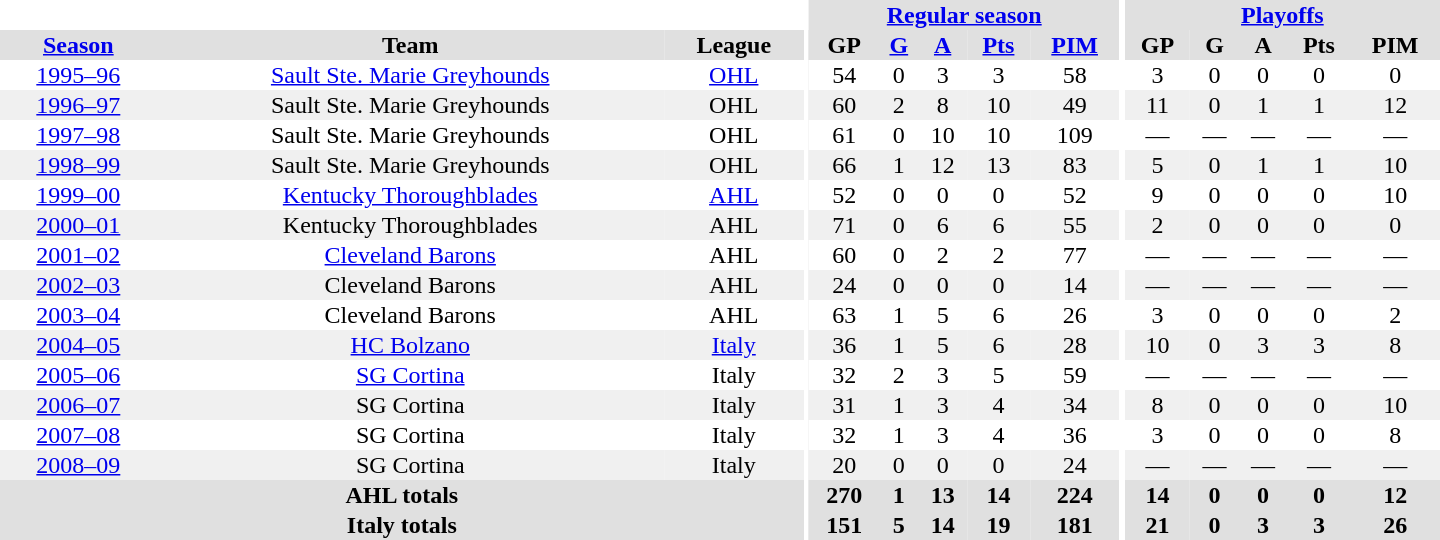<table border="0" cellpadding="1" cellspacing="0" style="text-align:center; width:60em">
<tr bgcolor="#e0e0e0">
<th colspan="3" bgcolor="#ffffff"></th>
<th rowspan="99" bgcolor="#ffffff"></th>
<th colspan="5"><a href='#'>Regular season</a></th>
<th rowspan="99" bgcolor="#ffffff"></th>
<th colspan="5"><a href='#'>Playoffs</a></th>
</tr>
<tr bgcolor="#e0e0e0">
<th><a href='#'>Season</a></th>
<th>Team</th>
<th>League</th>
<th>GP</th>
<th><a href='#'>G</a></th>
<th><a href='#'>A</a></th>
<th><a href='#'>Pts</a></th>
<th><a href='#'>PIM</a></th>
<th>GP</th>
<th>G</th>
<th>A</th>
<th>Pts</th>
<th>PIM</th>
</tr>
<tr>
<td><a href='#'>1995–96</a></td>
<td><a href='#'>Sault Ste. Marie Greyhounds</a></td>
<td><a href='#'>OHL</a></td>
<td>54</td>
<td>0</td>
<td>3</td>
<td>3</td>
<td>58</td>
<td>3</td>
<td>0</td>
<td>0</td>
<td>0</td>
<td>0</td>
</tr>
<tr bgcolor="#f0f0f0">
<td><a href='#'>1996–97</a></td>
<td>Sault Ste. Marie Greyhounds</td>
<td>OHL</td>
<td>60</td>
<td>2</td>
<td>8</td>
<td>10</td>
<td>49</td>
<td>11</td>
<td>0</td>
<td>1</td>
<td>1</td>
<td>12</td>
</tr>
<tr>
<td><a href='#'>1997–98</a></td>
<td>Sault Ste. Marie Greyhounds</td>
<td>OHL</td>
<td>61</td>
<td>0</td>
<td>10</td>
<td>10</td>
<td>109</td>
<td>—</td>
<td>—</td>
<td>—</td>
<td>—</td>
<td>—</td>
</tr>
<tr bgcolor="#f0f0f0">
<td><a href='#'>1998–99</a></td>
<td>Sault Ste. Marie Greyhounds</td>
<td>OHL</td>
<td>66</td>
<td>1</td>
<td>12</td>
<td>13</td>
<td>83</td>
<td>5</td>
<td>0</td>
<td>1</td>
<td>1</td>
<td>10</td>
</tr>
<tr>
<td><a href='#'>1999–00</a></td>
<td><a href='#'>Kentucky Thoroughblades</a></td>
<td><a href='#'>AHL</a></td>
<td>52</td>
<td>0</td>
<td>0</td>
<td>0</td>
<td>52</td>
<td>9</td>
<td>0</td>
<td>0</td>
<td>0</td>
<td>10</td>
</tr>
<tr bgcolor="#f0f0f0">
<td><a href='#'>2000–01</a></td>
<td>Kentucky Thoroughblades</td>
<td>AHL</td>
<td>71</td>
<td>0</td>
<td>6</td>
<td>6</td>
<td>55</td>
<td>2</td>
<td>0</td>
<td>0</td>
<td>0</td>
<td>0</td>
</tr>
<tr>
<td><a href='#'>2001–02</a></td>
<td><a href='#'>Cleveland Barons</a></td>
<td>AHL</td>
<td>60</td>
<td>0</td>
<td>2</td>
<td>2</td>
<td>77</td>
<td>—</td>
<td>—</td>
<td>—</td>
<td>—</td>
<td>—</td>
</tr>
<tr bgcolor="#f0f0f0">
<td><a href='#'>2002–03</a></td>
<td>Cleveland Barons</td>
<td>AHL</td>
<td>24</td>
<td>0</td>
<td>0</td>
<td>0</td>
<td>14</td>
<td>—</td>
<td>—</td>
<td>—</td>
<td>—</td>
<td>—</td>
</tr>
<tr>
<td><a href='#'>2003–04</a></td>
<td>Cleveland Barons</td>
<td>AHL</td>
<td>63</td>
<td>1</td>
<td>5</td>
<td>6</td>
<td>26</td>
<td>3</td>
<td>0</td>
<td>0</td>
<td>0</td>
<td>2</td>
</tr>
<tr bgcolor="#f0f0f0">
<td><a href='#'>2004–05</a></td>
<td><a href='#'>HC Bolzano</a></td>
<td><a href='#'>Italy</a></td>
<td>36</td>
<td>1</td>
<td>5</td>
<td>6</td>
<td>28</td>
<td>10</td>
<td>0</td>
<td>3</td>
<td>3</td>
<td>8</td>
</tr>
<tr>
<td><a href='#'>2005–06</a></td>
<td><a href='#'>SG Cortina</a></td>
<td>Italy</td>
<td>32</td>
<td>2</td>
<td>3</td>
<td>5</td>
<td>59</td>
<td>—</td>
<td>—</td>
<td>—</td>
<td>—</td>
<td>—</td>
</tr>
<tr bgcolor="#f0f0f0">
<td><a href='#'>2006–07</a></td>
<td>SG Cortina</td>
<td>Italy</td>
<td>31</td>
<td>1</td>
<td>3</td>
<td>4</td>
<td>34</td>
<td>8</td>
<td>0</td>
<td>0</td>
<td>0</td>
<td>10</td>
</tr>
<tr>
<td><a href='#'>2007–08</a></td>
<td>SG Cortina</td>
<td>Italy</td>
<td>32</td>
<td>1</td>
<td>3</td>
<td>4</td>
<td>36</td>
<td>3</td>
<td>0</td>
<td>0</td>
<td>0</td>
<td>8</td>
</tr>
<tr bgcolor="#f0f0f0">
<td><a href='#'>2008–09</a></td>
<td>SG Cortina</td>
<td>Italy</td>
<td>20</td>
<td>0</td>
<td>0</td>
<td>0</td>
<td>24</td>
<td>—</td>
<td>—</td>
<td>—</td>
<td>—</td>
<td>—</td>
</tr>
<tr>
</tr>
<tr ALIGN="center" bgcolor="#e0e0e0">
<th colspan="3">AHL totals</th>
<th ALIGN="center">270</th>
<th ALIGN="center">1</th>
<th ALIGN="center">13</th>
<th ALIGN="center">14</th>
<th ALIGN="center">224</th>
<th ALIGN="center">14</th>
<th ALIGN="center">0</th>
<th ALIGN="center">0</th>
<th ALIGN="center">0</th>
<th ALIGN="center">12</th>
</tr>
<tr>
</tr>
<tr ALIGN="center" bgcolor="#e0e0e0">
<th colspan="3">Italy totals</th>
<th ALIGN="center">151</th>
<th ALIGN="center">5</th>
<th ALIGN="center">14</th>
<th ALIGN="center">19</th>
<th ALIGN="center">181</th>
<th ALIGN="center">21</th>
<th ALIGN="center">0</th>
<th ALIGN="center">3</th>
<th ALIGN="center">3</th>
<th ALIGN="center">26</th>
</tr>
</table>
